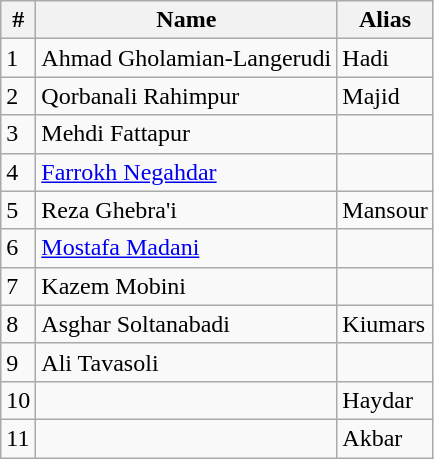<table class="wikitable" style="text-align:left">
<tr>
<th>#</th>
<th>Name</th>
<th>Alias</th>
</tr>
<tr>
<td>1</td>
<td>Ahmad Gholamian-Langerudi</td>
<td>Hadi</td>
</tr>
<tr>
<td>2</td>
<td>Qorbanali Rahimpur</td>
<td>Majid</td>
</tr>
<tr>
<td>3</td>
<td>Mehdi Fattapur</td>
<td></td>
</tr>
<tr https://en.wikipedia.org/w/index.php?title=Organization_of_Iranian_People%27s_Fedai_Guerrillas&action=edit>
<td>4</td>
<td><a href='#'>Farrokh Negahdar</a></td>
<td></td>
</tr>
<tr>
<td>5</td>
<td>Reza Ghebra'i</td>
<td>Mansour</td>
</tr>
<tr>
<td>6</td>
<td><a href='#'>Mostafa Madani</a></td>
<td></td>
</tr>
<tr>
<td>7</td>
<td>Kazem Mobini</td>
<td></td>
</tr>
<tr>
<td>8</td>
<td>Asghar Soltanabadi</td>
<td>Kiumars</td>
</tr>
<tr>
<td>9</td>
<td>Ali Tavasoli</td>
<td></td>
</tr>
<tr>
<td>10</td>
<td></td>
<td>Haydar</td>
</tr>
<tr>
<td>11</td>
<td></td>
<td>Akbar</td>
</tr>
</table>
